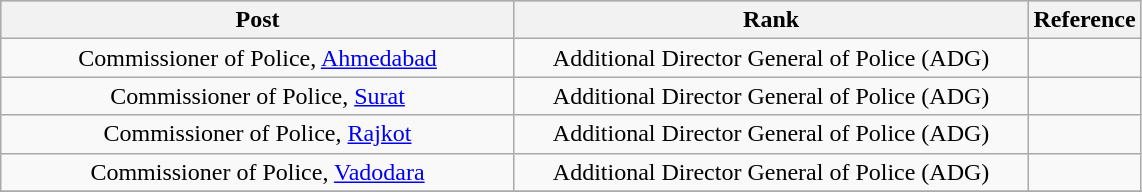<table class="wikitable" style="text-align:center">
<tr style="background:#cccccc">
<th scope="col" style="width: 335px;">Post</th>
<th scope="col" style="width: 335px;">Rank</th>
<th scope="col" style="width: 30px;">Reference</th>
</tr>
<tr>
<td>Commissioner of Police, <a href='#'>Ahmedabad</a></td>
<td>Additional Director General of Police (ADG)</td>
<td></td>
</tr>
<tr>
<td>Commissioner of Police, <a href='#'>Surat</a></td>
<td>Additional Director General of Police (ADG)</td>
<td></td>
</tr>
<tr>
<td>Commissioner of Police, <a href='#'>Rajkot</a></td>
<td>Additional Director General of Police (ADG)</td>
<td></td>
</tr>
<tr>
<td>Commissioner of Police, <a href='#'>Vadodara</a></td>
<td>Additional Director General of Police (ADG)</td>
<td></td>
</tr>
<tr>
</tr>
</table>
